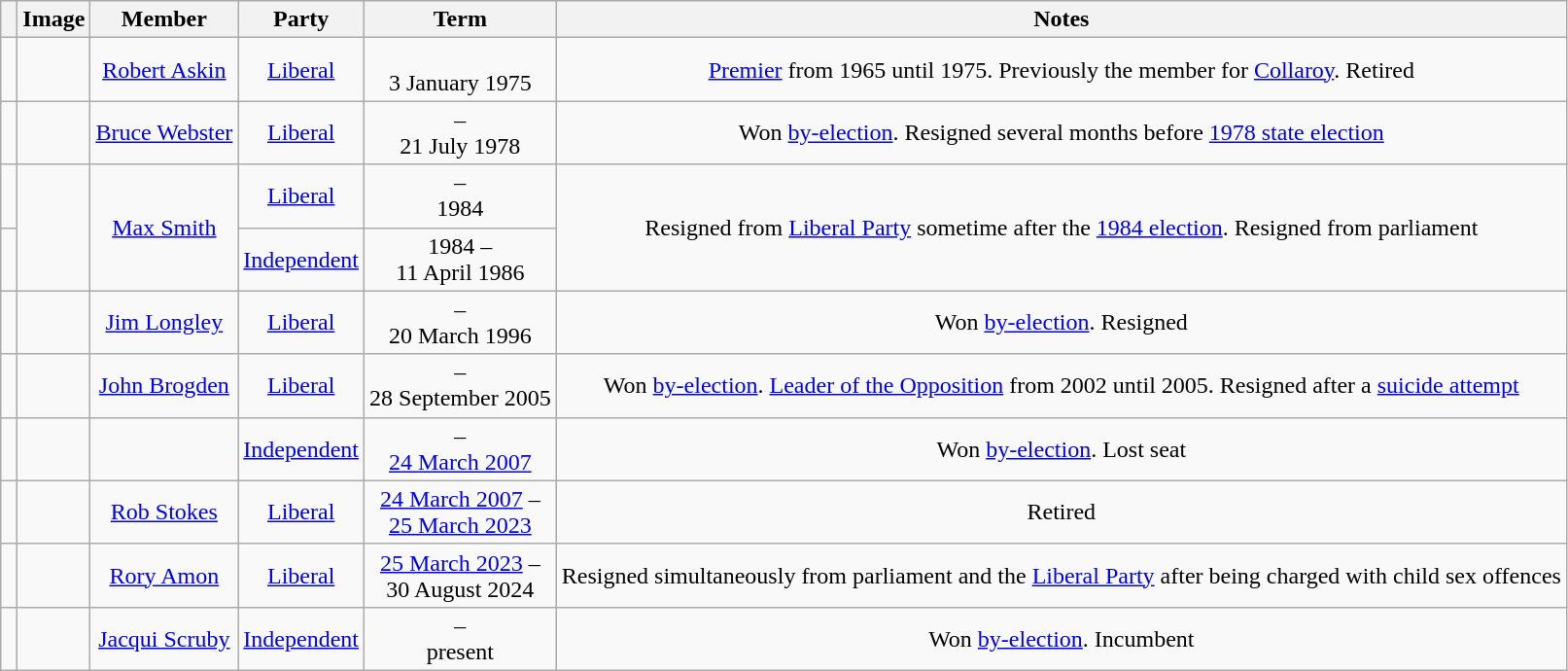<table class="wikitable" style="text-align:center">
<tr>
<th></th>
<th>Image</th>
<th>Member</th>
<th>Party</th>
<th>Term</th>
<th>Notes</th>
</tr>
<tr>
<td> </td>
<td></td>
<td><a href='#'>Robert Askin</a></td>
<td><a href='#'>Liberal</a></td>
<td><br> 3 January 1975</td>
<td><a href='#'>Premier</a> from 1965 until 1975. Previously the member for <a href='#'>Collaroy</a>. Retired</td>
</tr>
<tr>
<td> </td>
<td></td>
<td><a href='#'>Bruce Webster</a></td>
<td><a href='#'>Liberal</a></td>
<td> –<br> 21 July 1978</td>
<td>Won <a href='#'>by-election</a>. Resigned several months before <a href='#'>1978 state election</a></td>
</tr>
<tr>
<td> </td>
<td rowspan=2></td>
<td rowspan=2><a href='#'>Max Smith</a></td>
<td><a href='#'>Liberal</a></td>
<td> –<br> 1984</td>
<td rowspan=2>Resigned from <a href='#'>Liberal Party</a> sometime after the <a href='#'>1984 election</a>. Resigned from parliament</td>
</tr>
<tr>
<td> </td>
<td><a href='#'>Independent</a></td>
<td>1984 –<br> 11 April 1986</td>
</tr>
<tr>
<td> </td>
<td></td>
<td><a href='#'>Jim Longley</a></td>
<td><a href='#'>Liberal</a></td>
<td> –<br> 20 March 1996</td>
<td>Won <a href='#'>by-election</a>. Resigned</td>
</tr>
<tr>
<td> </td>
<td></td>
<td><a href='#'>John Brogden</a></td>
<td><a href='#'>Liberal</a></td>
<td> –<br> 28 September 2005</td>
<td>Won <a href='#'>by-election</a>. <a href='#'>Leader of the Opposition</a> from 2002 until 2005. Resigned after a <a href='#'>suicide attempt</a></td>
</tr>
<tr>
<td> </td>
<td></td>
<td></td>
<td><a href='#'>Independent</a></td>
<td> –<br> <a href='#'>24 March 2007</a></td>
<td>Won <a href='#'>by-election</a>. Lost seat</td>
</tr>
<tr>
<td> </td>
<td></td>
<td><a href='#'>Rob Stokes</a></td>
<td><a href='#'>Liberal</a></td>
<td><a href='#'>24 March 2007</a> –<br> <a href='#'>25 March 2023</a></td>
<td>Retired</td>
</tr>
<tr>
<td> </td>
<td></td>
<td><a href='#'>Rory Amon</a></td>
<td><a href='#'>Liberal</a></td>
<td><a href='#'>25 March 2023</a> –<br> 30 August 2024</td>
<td>Resigned simultaneously from parliament and the <a href='#'>Liberal Party</a> after being charged with child sex offences</td>
</tr>
<tr>
<td> </td>
<td></td>
<td><a href='#'>Jacqui Scruby</a></td>
<td><a href='#'>Independent</a></td>
<td> –<br> present</td>
<td>Won <a href='#'>by-election</a>. Incumbent</td>
</tr>
</table>
